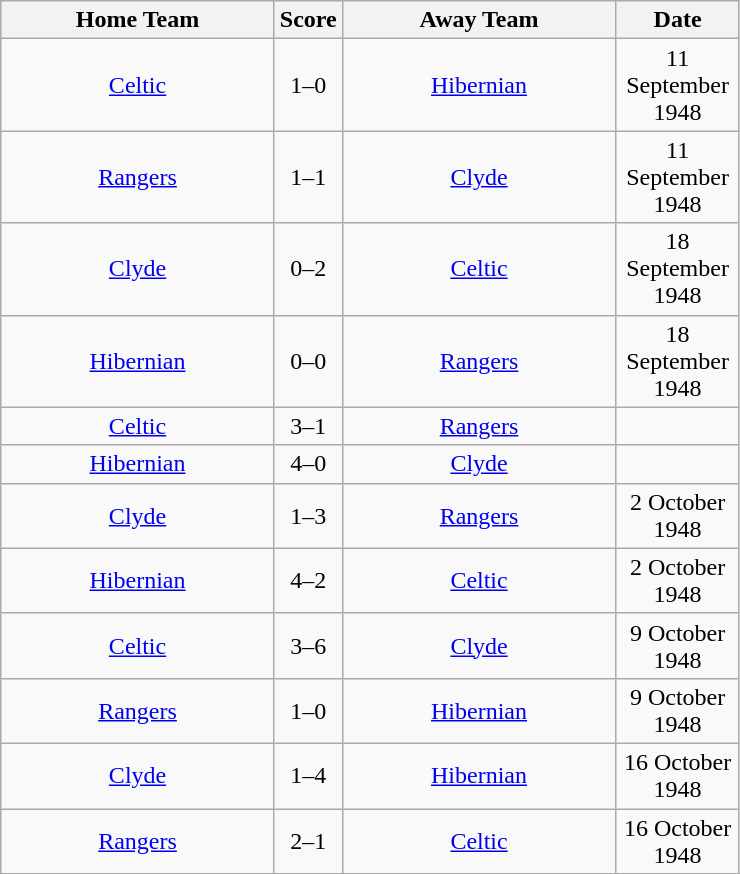<table class="wikitable" style="text-align:center;">
<tr>
<th width=175>Home Team</th>
<th width=20>Score</th>
<th width=175>Away Team</th>
<th width= 75>Date</th>
</tr>
<tr>
<td><a href='#'>Celtic</a></td>
<td>1–0</td>
<td><a href='#'>Hibernian</a></td>
<td>11 September 1948</td>
</tr>
<tr>
<td><a href='#'>Rangers</a></td>
<td>1–1</td>
<td><a href='#'>Clyde</a></td>
<td>11 September 1948</td>
</tr>
<tr>
<td><a href='#'>Clyde</a></td>
<td>0–2</td>
<td><a href='#'>Celtic</a></td>
<td>18 September 1948</td>
</tr>
<tr>
<td><a href='#'>Hibernian</a></td>
<td>0–0</td>
<td><a href='#'>Rangers</a></td>
<td>18 September 1948</td>
</tr>
<tr>
<td><a href='#'>Celtic</a></td>
<td>3–1</td>
<td><a href='#'>Rangers</a></td>
<td></td>
</tr>
<tr>
<td><a href='#'>Hibernian</a></td>
<td>4–0</td>
<td><a href='#'>Clyde</a></td>
<td></td>
</tr>
<tr>
<td><a href='#'>Clyde</a></td>
<td>1–3</td>
<td><a href='#'>Rangers</a></td>
<td>2 October 1948</td>
</tr>
<tr>
<td><a href='#'>Hibernian</a></td>
<td>4–2</td>
<td><a href='#'>Celtic</a></td>
<td>2 October 1948</td>
</tr>
<tr>
<td><a href='#'>Celtic</a></td>
<td>3–6</td>
<td><a href='#'>Clyde</a></td>
<td>9 October 1948</td>
</tr>
<tr>
<td><a href='#'>Rangers</a></td>
<td>1–0</td>
<td><a href='#'>Hibernian</a></td>
<td>9 October 1948</td>
</tr>
<tr>
<td><a href='#'>Clyde</a></td>
<td>1–4</td>
<td><a href='#'>Hibernian</a></td>
<td>16 October 1948</td>
</tr>
<tr>
<td><a href='#'>Rangers</a></td>
<td>2–1</td>
<td><a href='#'>Celtic</a></td>
<td>16 October 1948</td>
</tr>
<tr>
</tr>
</table>
